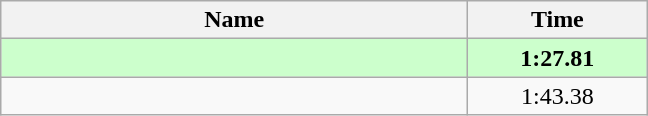<table class="wikitable" style="text-align:center;">
<tr>
<th style="width:19em">Name</th>
<th style="width:7em">Time</th>
</tr>
<tr bgcolor=ccffcc>
<td align=left><strong></strong></td>
<td><strong>1:27.81</strong></td>
</tr>
<tr>
<td align=left></td>
<td>1:43.38</td>
</tr>
</table>
